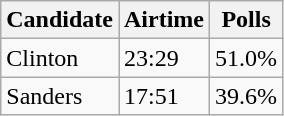<table class="wikitable sortable floatright">
<tr>
<th>Candidate</th>
<th>Airtime</th>
<th>Polls</th>
</tr>
<tr>
<td>Clinton</td>
<td>23:29</td>
<td>51.0%</td>
</tr>
<tr>
<td>Sanders</td>
<td>17:51</td>
<td>39.6%</td>
</tr>
</table>
